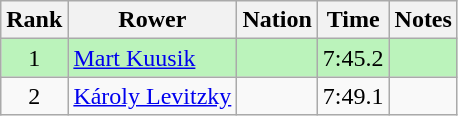<table class="wikitable sortable" style="text-align:center">
<tr>
<th>Rank</th>
<th>Rower</th>
<th>Nation</th>
<th>Time</th>
<th>Notes</th>
</tr>
<tr bgcolor=bbf3bb>
<td>1</td>
<td align=left><a href='#'>Mart Kuusik</a></td>
<td align=left></td>
<td>7:45.2</td>
<td></td>
</tr>
<tr>
<td>2</td>
<td align=left><a href='#'>Károly Levitzky</a></td>
<td align=left></td>
<td>7:49.1</td>
<td></td>
</tr>
</table>
